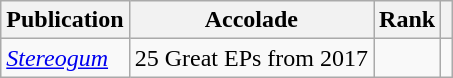<table class="sortable wikitable">
<tr>
<th>Publication</th>
<th>Accolade</th>
<th>Rank</th>
<th class="unsortable"></th>
</tr>
<tr>
<td><em><a href='#'>Stereogum</a></em></td>
<td>25 Great EPs from 2017</td>
<td></td>
<td></td>
</tr>
</table>
